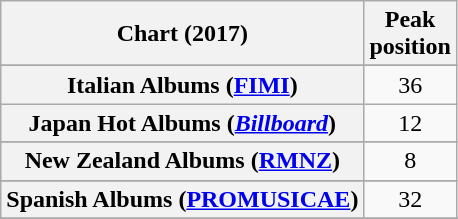<table class="wikitable sortable plainrowheaders" style="text-align:center">
<tr>
<th scope="col">Chart (2017)</th>
<th scope="col">Peak<br> position</th>
</tr>
<tr>
</tr>
<tr>
</tr>
<tr>
</tr>
<tr>
</tr>
<tr>
</tr>
<tr>
</tr>
<tr>
</tr>
<tr>
</tr>
<tr>
</tr>
<tr>
</tr>
<tr>
<th scope="row">Italian Albums (<a href='#'>FIMI</a>)</th>
<td>36</td>
</tr>
<tr>
<th scope="row">Japan Hot Albums (<em><a href='#'>Billboard</a></em>)</th>
<td>12</td>
</tr>
<tr>
</tr>
<tr>
<th scope="row">New Zealand Albums (<a href='#'>RMNZ</a>)</th>
<td>8</td>
</tr>
<tr>
</tr>
<tr>
</tr>
<tr>
<th scope="row">Spanish Albums (<a href='#'>PROMUSICAE</a>)</th>
<td>32</td>
</tr>
<tr>
</tr>
<tr>
</tr>
<tr>
</tr>
<tr>
</tr>
<tr>
</tr>
</table>
